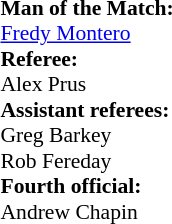<table style="width:100%; font-size:90%;">
<tr>
<td><br><strong>Man of the Match:</strong>
<br><a href='#'>Fredy Montero</a><br><strong>Referee:</strong>
<br>Alex Prus
<br><strong>Assistant referees:</strong>
<br>Greg Barkey
<br>Rob Fereday
<br><strong>Fourth official:</strong>
<br>Andrew Chapin</td>
</tr>
</table>
